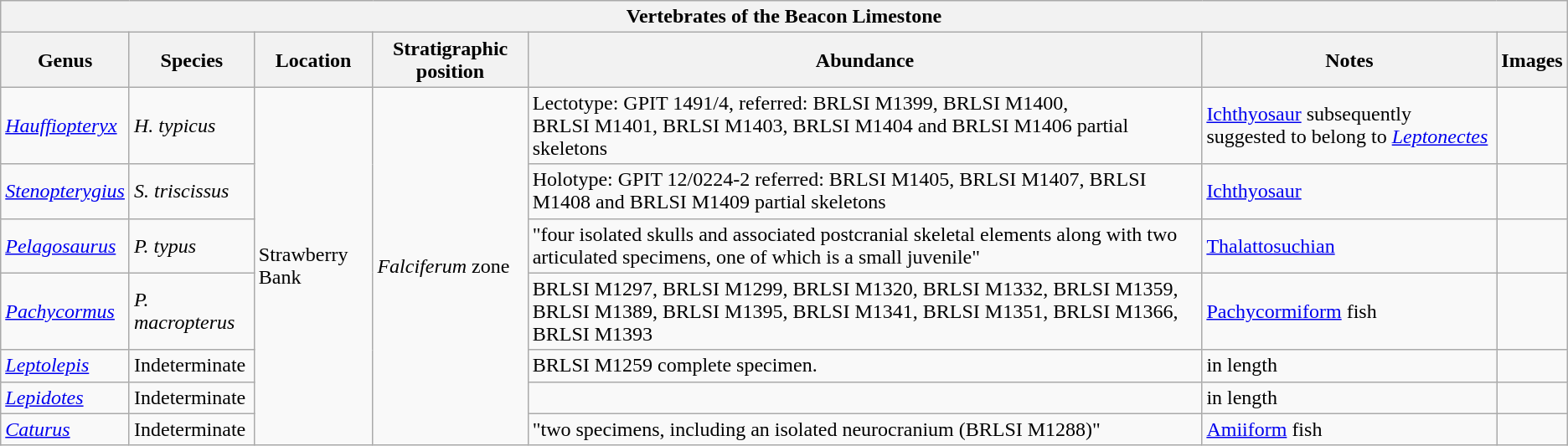<table class="wikitable" align="center">
<tr>
<th colspan="7" align="center"><strong>Vertebrates of the Beacon Limestone</strong></th>
</tr>
<tr>
<th>Genus</th>
<th>Species</th>
<th>Location</th>
<th>Stratigraphic position</th>
<th>Abundance</th>
<th>Notes</th>
<th>Images</th>
</tr>
<tr>
<td><em><a href='#'>Hauffiopteryx</a></em></td>
<td><em>H. typicus</em></td>
<td rowspan="7">Strawberry Bank</td>
<td rowspan="7"><em>Falciferum</em> zone</td>
<td>Lectotype: GPIT 1491/4, referred: BRLSI M1399, BRLSI M1400,<br>BRLSI M1401, BRLSI M1403, BRLSI M1404 and BRLSI M1406 partial skeletons</td>
<td><a href='#'>Ichthyosaur</a> subsequently suggested to belong to <em><a href='#'>Leptonectes</a></em></td>
<td></td>
</tr>
<tr>
<td><em><a href='#'>Stenopterygius</a></em></td>
<td><em>S. triscissus</em></td>
<td>Holotype: GPIT 12/0224-2 referred: BRLSI M1405, BRLSI M1407, BRLSI M1408 and BRLSI M1409 partial skeletons</td>
<td><a href='#'>Ichthyosaur</a></td>
<td></td>
</tr>
<tr>
<td><em><a href='#'>Pelagosaurus</a></em></td>
<td><em>P. typus</em></td>
<td>"four isolated skulls and associated postcranial skeletal elements along with two articulated specimens, one of which is a small juvenile"</td>
<td><a href='#'>Thalattosuchian</a></td>
<td></td>
</tr>
<tr>
<td><em><a href='#'>Pachycormus</a></em></td>
<td><em>P. macropterus</em></td>
<td>BRLSI M1297, BRLSI M1299, BRLSI M1320, BRLSI M1332, BRLSI M1359, BRLSI M1389, BRLSI M1395, BRLSI M1341, BRLSI M1351, BRLSI M1366, BRLSI M1393</td>
<td><a href='#'>Pachycormiform</a> fish</td>
<td></td>
</tr>
<tr>
<td><em><a href='#'>Leptolepis</a></em></td>
<td>Indeterminate</td>
<td>BRLSI M1259 complete specimen.</td>
<td> in length</td>
<td></td>
</tr>
<tr>
<td><em><a href='#'>Lepidotes</a></em></td>
<td>Indeterminate</td>
<td></td>
<td> in length</td>
<td></td>
</tr>
<tr>
<td><em><a href='#'>Caturus</a></em></td>
<td>Indeterminate</td>
<td>"two specimens, including an isolated neurocranium (BRLSI M1288)"</td>
<td><a href='#'>Amiiform</a> fish</td>
<td></td>
</tr>
</table>
